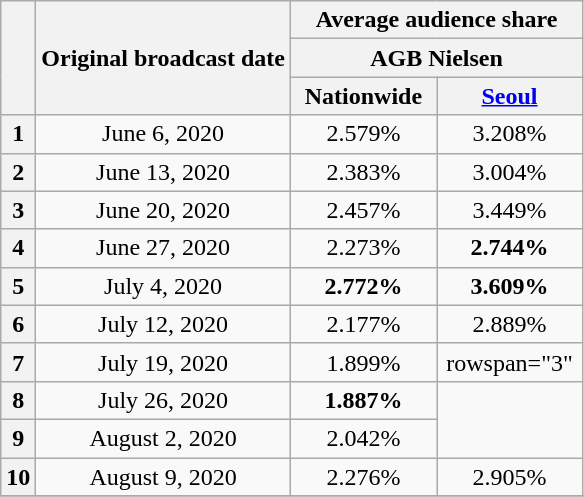<table class="wikitable" style="text-align:center">
<tr>
<th rowspan="3"></th>
<th rowspan="3">Original broadcast date</th>
<th colspan="2">Average audience share</th>
</tr>
<tr>
<th colspan="2">AGB Nielsen</th>
</tr>
<tr>
<th width=90>Nationwide</th>
<th width=90><a href='#'>Seoul</a></th>
</tr>
<tr>
<th>1</th>
<td>June 6, 2020</td>
<td>2.579%</td>
<td>3.208%</td>
</tr>
<tr>
<th>2</th>
<td>June 13, 2020</td>
<td>2.383%</td>
<td>3.004%</td>
</tr>
<tr>
<th>3</th>
<td>June 20, 2020</td>
<td>2.457%</td>
<td>3.449%</td>
</tr>
<tr>
<th>4</th>
<td>June 27, 2020</td>
<td>2.273%</td>
<td><span><strong>2.744%</strong></span></td>
</tr>
<tr>
<th>5</th>
<td>July 4, 2020</td>
<td><span><strong>2.772%</strong></span></td>
<td><span><strong>3.609%</strong></span></td>
</tr>
<tr>
<th>6</th>
<td>July 12, 2020</td>
<td>2.177%</td>
<td>2.889%</td>
</tr>
<tr>
<th>7</th>
<td>July 19, 2020</td>
<td>1.899%</td>
<td>rowspan="3" </td>
</tr>
<tr>
<th>8</th>
<td>July 26, 2020</td>
<td><span><strong>1.887%</strong></span></td>
</tr>
<tr>
<th>9</th>
<td>August 2, 2020</td>
<td>2.042%</td>
</tr>
<tr>
<th>10</th>
<td>August 9, 2020</td>
<td>2.276%</td>
<td>2.905%</td>
</tr>
<tr>
</tr>
</table>
